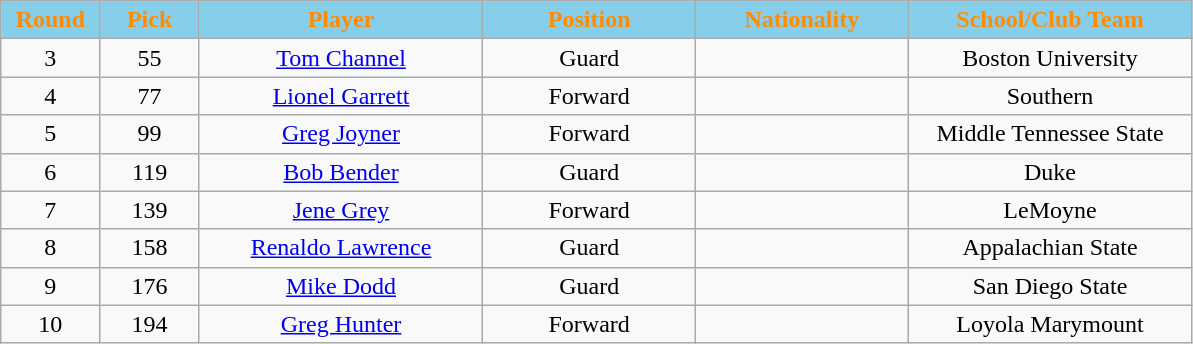<table class="wikitable sortable sortable">
<tr>
<th style="background-color: #87CEEB;  color: #FF8C00" width="7%">Round</th>
<th style="background-color: #87CEEB;  color: #FF8C00" width="7%">Pick</th>
<th style="background-color: #87CEEB;  color: #FF8C00" width="20%">Player</th>
<th style="background-color: #87CEEB;  color: #FF8C00" width="15%">Position</th>
<th style="background-color: #87CEEB;  color: #FF8C00" width="15%">Nationality</th>
<th style="background-color: #87CEEB;  color: #FF8C00" width="20%">School/Club Team</th>
</tr>
<tr style="text-align: center">
<td>3</td>
<td>55</td>
<td><a href='#'>Tom Channel</a></td>
<td>Guard</td>
<td></td>
<td>Boston University</td>
</tr>
<tr style="text-align: center">
<td>4</td>
<td>77</td>
<td><a href='#'>Lionel Garrett</a></td>
<td>Forward</td>
<td></td>
<td>Southern</td>
</tr>
<tr style="text-align: center">
<td>5</td>
<td>99</td>
<td><a href='#'>Greg Joyner</a></td>
<td>Forward</td>
<td></td>
<td>Middle Tennessee State</td>
</tr>
<tr style="text-align: center">
<td>6</td>
<td>119</td>
<td><a href='#'>Bob Bender</a></td>
<td>Guard</td>
<td></td>
<td>Duke</td>
</tr>
<tr style="text-align: center">
<td>7</td>
<td>139</td>
<td><a href='#'>Jene Grey</a></td>
<td>Forward</td>
<td></td>
<td>LeMoyne</td>
</tr>
<tr style="text-align: center">
<td>8</td>
<td>158</td>
<td><a href='#'>Renaldo Lawrence</a></td>
<td>Guard</td>
<td></td>
<td>Appalachian State</td>
</tr>
<tr style="text-align: center">
<td>9</td>
<td>176</td>
<td><a href='#'>Mike Dodd</a></td>
<td>Guard</td>
<td></td>
<td>San Diego State</td>
</tr>
<tr style="text-align: center">
<td>10</td>
<td>194</td>
<td><a href='#'>Greg Hunter</a></td>
<td>Forward</td>
<td></td>
<td>Loyola Marymount</td>
</tr>
</table>
